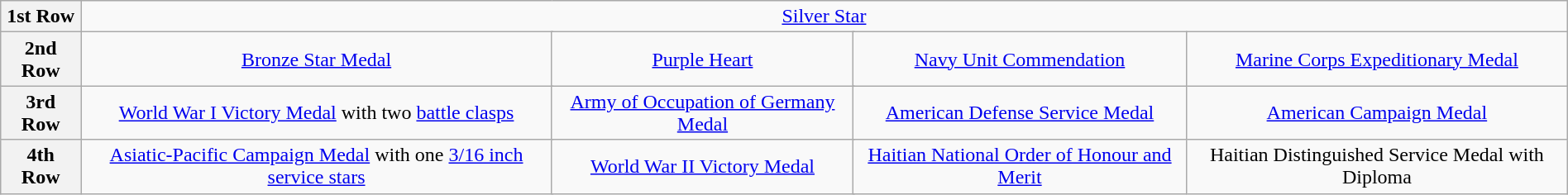<table class="wikitable" style="margin:1em auto; text-align:center;">
<tr>
<th>1st Row</th>
<td colspan="14"><a href='#'>Silver Star</a></td>
</tr>
<tr>
<th>2nd Row</th>
<td colspan="4"><a href='#'>Bronze Star Medal</a></td>
<td colspan="4"><a href='#'>Purple Heart</a></td>
<td colspan="4"><a href='#'>Navy Unit Commendation</a></td>
<td colspan="4"><a href='#'>Marine Corps Expeditionary Medal</a></td>
</tr>
<tr>
<th>3rd Row</th>
<td colspan="4"><a href='#'>World War I Victory Medal</a> with two <a href='#'>battle clasps</a></td>
<td colspan="4"><a href='#'>Army of Occupation of Germany Medal</a></td>
<td colspan="4"><a href='#'>American Defense Service Medal</a></td>
<td colspan="4"><a href='#'>American Campaign Medal</a></td>
</tr>
<tr>
<th>4th Row</th>
<td colspan="4"><a href='#'>Asiatic-Pacific Campaign Medal</a> with one <a href='#'>3/16 inch service stars</a></td>
<td colspan="4"><a href='#'>World War II Victory Medal</a></td>
<td colspan="4"><a href='#'>Haitian National Order of Honour and Merit</a></td>
<td colspan="4">Haitian Distinguished Service Medal with Diploma</td>
</tr>
</table>
